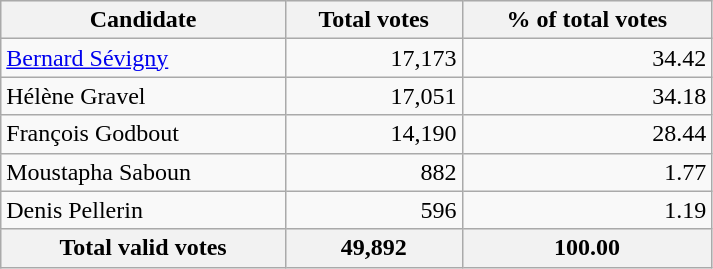<table style="width:475px;" class="wikitable">
<tr bgcolor="#EEEEEE">
<th align="left">Candidate</th>
<th align="right">Total votes</th>
<th align="right">% of total votes</th>
</tr>
<tr>
<td align="left"><a href='#'>Bernard Sévigny</a></td>
<td align="right">17,173</td>
<td align="right">34.42</td>
</tr>
<tr>
<td align="left">Hélène Gravel</td>
<td align="right">17,051</td>
<td align="right">34.18</td>
</tr>
<tr>
<td align="left">François Godbout</td>
<td align="right">14,190</td>
<td align="right">28.44</td>
</tr>
<tr>
<td align="left">Moustapha Saboun</td>
<td align="right">882</td>
<td align="right">1.77</td>
</tr>
<tr>
<td align="left">Denis Pellerin</td>
<td align="right">596</td>
<td align="right">1.19</td>
</tr>
<tr bgcolor="#EEEEEE">
<th align="left">Total valid votes</th>
<th align="right">49,892</th>
<th align="right">100.00</th>
</tr>
</table>
